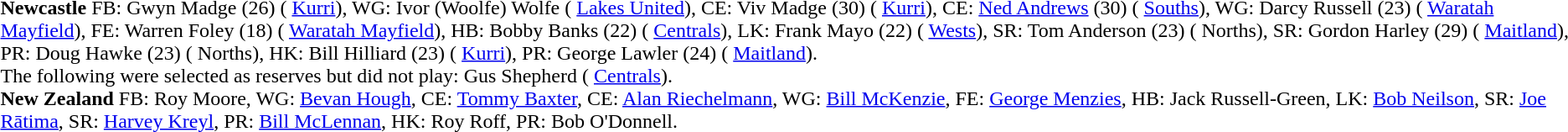<table width="100%" class="mw-collapsible mw-collapsed">
<tr>
<td valign="top" width="50%"><br><strong>Newcastle</strong> FB: Gwyn Madge (26) ( <a href='#'>Kurri</a>), WG: Ivor (Woolfe) Wolfe ( <a href='#'>Lakes United</a>), CE: Viv Madge (30) ( <a href='#'>Kurri</a>), CE: <a href='#'>Ned Andrews</a> (30) ( <a href='#'>Souths</a>), WG: Darcy Russell (23) ( <a href='#'>Waratah Mayfield</a>), FE: Warren Foley (18) ( <a href='#'>Waratah Mayfield</a>), HB: Bobby Banks (22) ( <a href='#'>Centrals</a>), LK: Frank Mayo (22) ( <a href='#'>Wests</a>), SR: Tom Anderson (23) ( Norths), SR: Gordon Harley (29) ( <a href='#'>Maitland</a>), PR: Doug Hawke (23) ( Norths), HK: Bill Hilliard (23) ( <a href='#'>Kurri</a>), PR: George Lawler (24) ( <a href='#'>Maitland</a>).<br>
The following were selected as reserves but did not play: Gus Shepherd ( <a href='#'>Centrals</a>). <br> 
<strong>New Zealand</strong> FB: Roy Moore, WG: <a href='#'>Bevan Hough</a>, CE: <a href='#'>Tommy Baxter</a>, CE: <a href='#'>Alan Riechelmann</a>, WG: <a href='#'>Bill McKenzie</a>, FE: <a href='#'>George Menzies</a>, HB: Jack Russell-Green, LK: <a href='#'>Bob Neilson</a>, SR: <a href='#'>Joe Rātima</a>, SR: <a href='#'>Harvey Kreyl</a>, PR: <a href='#'>Bill McLennan</a>, HK: Roy Roff, PR: Bob O'Donnell.</td>
</tr>
</table>
